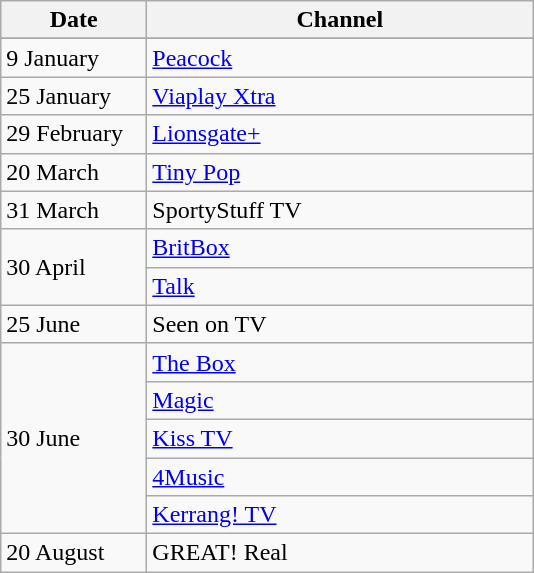<table class="wikitable">
<tr>
<th width=90>Date</th>
<th width=250>Channel</th>
</tr>
<tr>
</tr>
<tr>
<td>9 January</td>
<td><a href='#'>Peacock</a></td>
</tr>
<tr>
<td>25 January</td>
<td><a href='#'>Viaplay Xtra</a></td>
</tr>
<tr>
<td>29 February</td>
<td><a href='#'>Lionsgate+</a></td>
</tr>
<tr>
<td>20 March</td>
<td><a href='#'>Tiny Pop</a></td>
</tr>
<tr>
<td>31 March</td>
<td>SportyStuff TV</td>
</tr>
<tr>
<td rowspan="2">30 April</td>
<td><a href='#'>BritBox</a></td>
</tr>
<tr>
<td><a href='#'>Talk</a></td>
</tr>
<tr>
<td>25 June</td>
<td>Seen on TV</td>
</tr>
<tr>
<td rowspan="5">30 June</td>
<td><a href='#'>The Box</a></td>
</tr>
<tr>
<td><a href='#'>Magic</a></td>
</tr>
<tr>
<td><a href='#'>Kiss TV</a></td>
</tr>
<tr>
<td><a href='#'>4Music</a></td>
</tr>
<tr>
<td><a href='#'>Kerrang! TV</a></td>
</tr>
<tr>
<td>20 August</td>
<td>GREAT! Real</td>
</tr>
</table>
